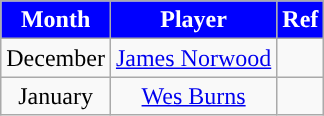<table class="wikitable" style="text-align:center">
<tr>
<th style="background:blue; color:white; width=0%">Month</th>
<th style="background:blue; color:white; width=0%">Player</th>
<th style="background:blue; color:white; width=0%">Ref</th>
</tr>
<tr>
<td>December</td>
<td> <a href='#'>James Norwood</a></td>
<td></td>
</tr>
<tr>
<td>January</td>
<td> <a href='#'>Wes Burns</a></td>
<td></td>
</tr>
</table>
